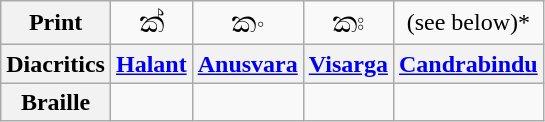<table class="wikitable Unicode" style="text-align:center;">
<tr>
<th>Print</th>
<td><big>ක්</big></td>
<td><big>කං</big></td>
<td><big>කඃ</big></td>
<td>(see below)*</td>
</tr>
<tr>
<th>Diacritics</th>
<th><a href='#'>Halant</a></th>
<th><a href='#'>Anusvara</a></th>
<th><a href='#'>Visarga</a></th>
<th><a href='#'>Candrabindu</a></th>
</tr>
<tr>
<th>Braille</th>
<td></td>
<td></td>
<td></td>
<td></td>
</tr>
</table>
